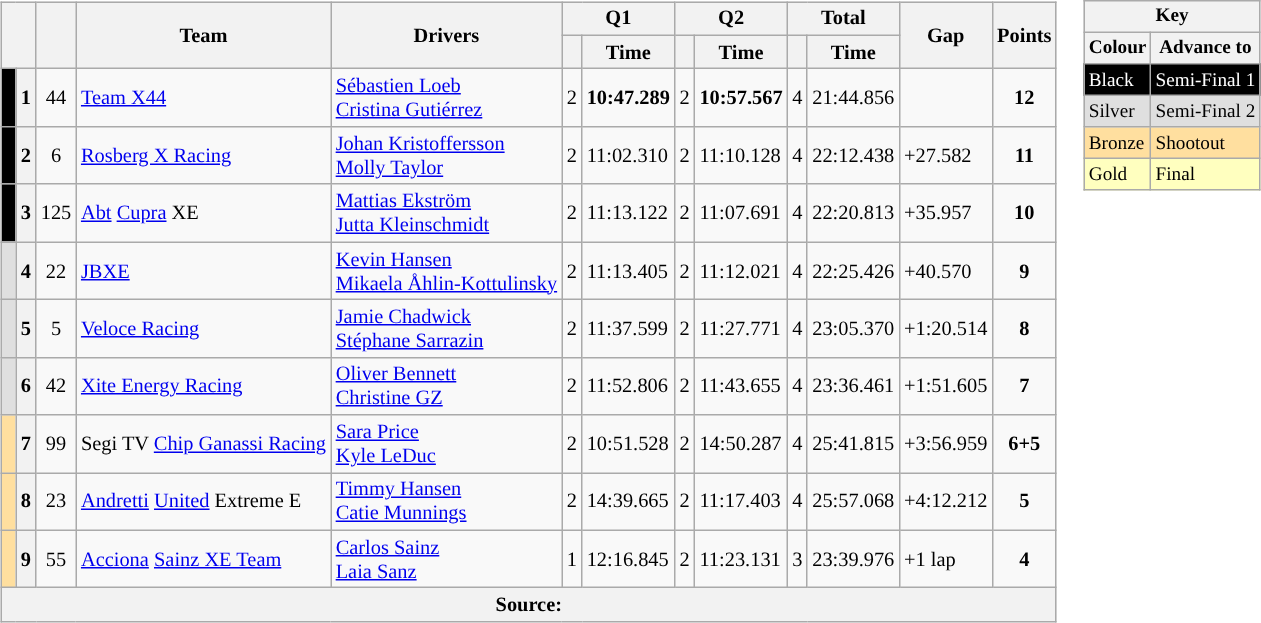<table>
<tr>
<td style="vertical-align:top;"><br><table class="wikitable sortable" style="font-size: 85%">
<tr>
<th scope="col" rowspan="2" colspan="2"></th>
<th scope="col" rowspan="2"></th>
<th scope="col" rowspan="2">Team</th>
<th scope="col" rowspan="2">Drivers</th>
<th scope="col" colspan="2">Q1</th>
<th scope="col" colspan="2">Q2</th>
<th scope="col" colspan="2">Total</th>
<th scope="col" rowspan="2">Gap</th>
<th scope="col" rowspan="2">Points</th>
</tr>
<tr class="sorttop">
<th></th>
<th>Time</th>
<th></th>
<th>Time</th>
<th></th>
<th>Time</th>
</tr>
<tr>
<td style="background-color:#000000"> </td>
<th scope=row>1</th>
<td align=center>44</td>
<td> <a href='#'>Team X44</a></td>
<td> <a href='#'>Sébastien Loeb</a><br> <a href='#'>Cristina Gutiérrez</a></td>
<td data-sort-value="1">2</td>
<td data-sort-value="1"><strong>10:47.289</strong></td>
<td data-sort-value="1">2</td>
<td data-sort-value="1"><strong>10:57.567</strong></td>
<td data-sort-value="1">4</td>
<td data-sort-value="1">21:44.856</td>
<td data-sort-value="1"></td>
<td align=center><strong>12</strong></td>
</tr>
<tr>
<td style="background-color:#000000"> </td>
<th scope=row>2</th>
<td align=center>6</td>
<td> <a href='#'>Rosberg X Racing</a></td>
<td> <a href='#'>Johan Kristoffersson</a><br> <a href='#'>Molly Taylor</a></td>
<td data-sort-value="3">2</td>
<td data-sort-value="3">11:02.310</td>
<td data-sort-value="3">2</td>
<td data-sort-value="3">11:10.128</td>
<td data-sort-value="2">4</td>
<td data-sort-value="2">22:12.438</td>
<td data-sort-value="2">+27.582</td>
<td align=center><strong>11</strong></td>
</tr>
<tr>
<td style="background-color:#000000"> </td>
<th scope=row>3</th>
<td align=center>125</td>
<td> <a href='#'>Abt</a> <a href='#'>Cupra</a> XE</td>
<td> <a href='#'>Mattias Ekström</a><br> <a href='#'>Jutta Kleinschmidt</a></td>
<td data-sort-value="4">2</td>
<td data-sort-value="4">11:13.122</td>
<td data-sort-value="2">2</td>
<td data-sort-value="2">11:07.691</td>
<td data-sort-value="3">4</td>
<td data-sort-value="3">22:20.813</td>
<td data-sort-value="3">+35.957</td>
<td align=center><strong>10</strong></td>
</tr>
<tr>
<td style="background-color:#DFDFDF"> </td>
<th scope=row>4</th>
<td align=center>22</td>
<td> <a href='#'>JBXE</a></td>
<td> <a href='#'>Kevin Hansen</a><br> <a href='#'>Mikaela Åhlin-Kottulinsky</a></td>
<td data-sort-value="5">2</td>
<td data-sort-value="5">11:13.405</td>
<td data-sort-value="4">2</td>
<td data-sort-value="4">11:12.021</td>
<td data-sort-value="4">4</td>
<td data-sort-value="4">22:25.426</td>
<td data-sort-value="4">+40.570</td>
<td align=center><strong>9</strong></td>
</tr>
<tr>
<td style="background-color:#DFDFDF"> </td>
<th scope=row>5</th>
<td align=center>5</td>
<td> <a href='#'>Veloce Racing</a></td>
<td> <a href='#'>Jamie Chadwick</a><br> <a href='#'>Stéphane Sarrazin</a></td>
<td data-sort-value="6">2</td>
<td data-sort-value="6">11:37.599</td>
<td data-sort-value="7">2</td>
<td data-sort-value="7">11:27.771</td>
<td data-sort-value="5">4</td>
<td data-sort-value="5">23:05.370</td>
<td data-sort-value="5">+1:20.514</td>
<td align=center><strong>8</strong></td>
</tr>
<tr>
<td style="background-color:#DFDFDF"> </td>
<th scope=row>6</th>
<td align=center>42</td>
<td> <a href='#'>Xite Energy Racing</a></td>
<td> <a href='#'>Oliver Bennett</a><br> <a href='#'>Christine GZ</a></td>
<td data-sort-value="7">2</td>
<td data-sort-value="7">11:52.806</td>
<td data-sort-value="8">2</td>
<td data-sort-value="8">11:43.655</td>
<td data-sort-value="6">4</td>
<td data-sort-value="6">23:36.461</td>
<td data-sort-value="6">+1:51.605</td>
<td align=center><strong>7</strong></td>
</tr>
<tr>
<td style="background-color:#FFDF9F"> </td>
<th scope=row>7</th>
<td align=center>99</td>
<td> Segi TV <a href='#'>Chip Ganassi Racing</a></td>
<td> <a href='#'>Sara Price</a><br> <a href='#'>Kyle LeDuc</a></td>
<td data-sort-value="2">2</td>
<td data-sort-value="2">10:51.528</td>
<td data-sort-value="9">2</td>
<td data-sort-value="9">14:50.287</td>
<td data-sort-value="7">4</td>
<td data-sort-value="7">25:41.815</td>
<td data-sort-value="7">+3:56.959</td>
<td align=center><strong>6+5</strong></td>
</tr>
<tr>
<td style="background-color:#FFDF9F"> </td>
<th scope=row>8</th>
<td align=center>23</td>
<td> <a href='#'>Andretti</a> <a href='#'>United</a> Extreme E</td>
<td> <a href='#'>Timmy Hansen</a><br> <a href='#'>Catie Munnings</a></td>
<td data-sort-value="8">2</td>
<td data-sort-value="8">14:39.665</td>
<td data-sort-value="5">2</td>
<td data-sort-value="5">11:17.403</td>
<td data-sort-value="8">4</td>
<td data-sort-value="8">25:57.068</td>
<td data-sort-value="8">+4:12.212</td>
<td align=center><strong>5</strong></td>
</tr>
<tr>
<td style="background-color:#FFDF9F"> </td>
<th scope=row>9</th>
<td align=center>55</td>
<td> <a href='#'>Acciona</a>  <a href='#'>Sainz XE Team</a></td>
<td> <a href='#'>Carlos Sainz</a><br> <a href='#'>Laia Sanz</a></td>
<td data-sort-value="9">1</td>
<td data-sort-value="9">12:16.845</td>
<td data-sort-value="6">2</td>
<td data-sort-value="6">11:23.131</td>
<td data-sort-value="9">3</td>
<td data-sort-value="9">23:39.976</td>
<td data-sort-value="9">+1 lap</td>
<td align=center><strong>4</strong></td>
</tr>
<tr>
<th colspan="13">Source:</th>
</tr>
</table>
</td>
<td style="vertical-align:top;"><br><table style="margin-right:0; font-size:80%" class="wikitable">
<tr>
<th colspan=2>Key</th>
</tr>
<tr>
<th>Colour</th>
<th>Advance to</th>
</tr>
<tr style="background-color:#000000; color:#FFFFFF">
<td>Black</td>
<td>Semi-Final 1</td>
</tr>
<tr style="background-color:#DFDFDF">
<td>Silver</td>
<td>Semi-Final 2</td>
</tr>
<tr style="background-color:#FFDF9F">
<td>Bronze</td>
<td>Shootout</td>
</tr>
<tr style="background-color:#FFFFBF">
<td>Gold</td>
<td>Final</td>
</tr>
</table>
</td>
</tr>
</table>
